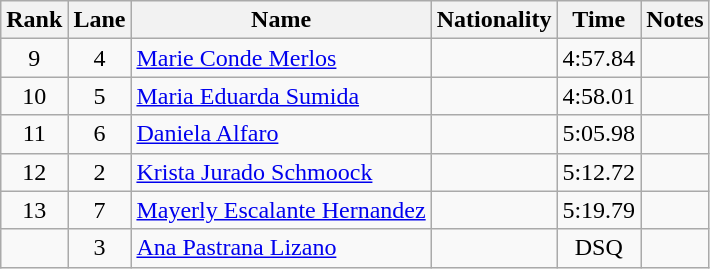<table class="wikitable sortable" style="text-align:center">
<tr>
<th>Rank</th>
<th>Lane</th>
<th>Name</th>
<th>Nationality</th>
<th>Time</th>
<th>Notes</th>
</tr>
<tr>
<td>9</td>
<td>4</td>
<td align=left><a href='#'>Marie Conde Merlos</a></td>
<td align=left></td>
<td>4:57.84</td>
<td></td>
</tr>
<tr>
<td>10</td>
<td>5</td>
<td align=left><a href='#'>Maria Eduarda Sumida</a></td>
<td align=left></td>
<td>4:58.01</td>
<td></td>
</tr>
<tr>
<td>11</td>
<td>6</td>
<td align=left><a href='#'>Daniela Alfaro</a></td>
<td align=left></td>
<td>5:05.98</td>
<td></td>
</tr>
<tr>
<td>12</td>
<td>2</td>
<td align=left><a href='#'>Krista Jurado Schmoock</a></td>
<td align=left></td>
<td>5:12.72</td>
<td></td>
</tr>
<tr>
<td>13</td>
<td>7</td>
<td align=left><a href='#'>Mayerly Escalante Hernandez</a></td>
<td align=left></td>
<td>5:19.79</td>
<td></td>
</tr>
<tr>
<td></td>
<td>3</td>
<td align=left><a href='#'>Ana Pastrana Lizano</a></td>
<td align=left></td>
<td>DSQ</td>
<td></td>
</tr>
</table>
